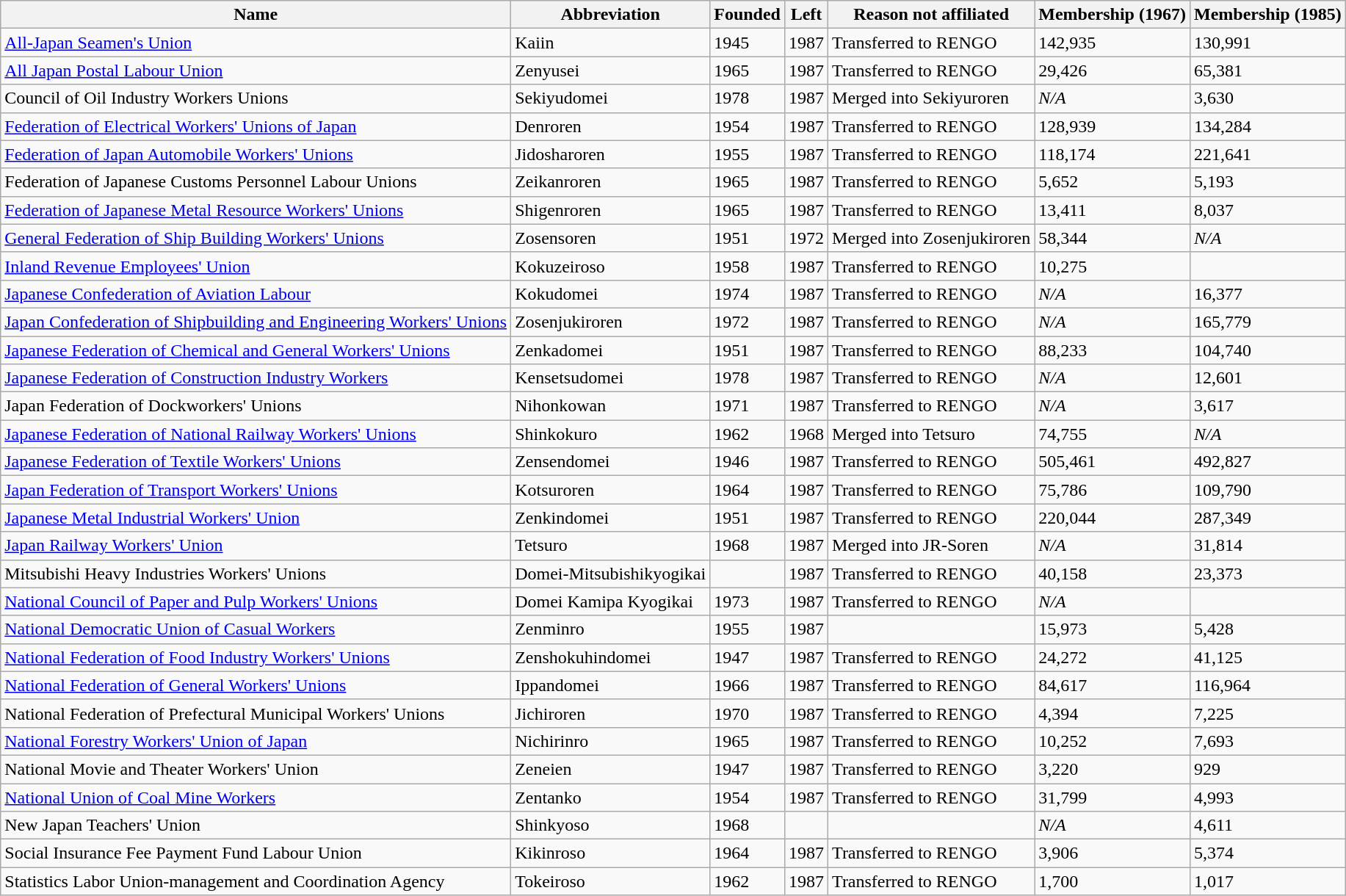<table class="wikitable sortable">
<tr>
<th>Name</th>
<th>Abbreviation</th>
<th>Founded</th>
<th>Left</th>
<th>Reason not affiliated</th>
<th>Membership (1967)</th>
<th>Membership (1985)</th>
</tr>
<tr>
<td><a href='#'>All-Japan Seamen's Union</a></td>
<td>Kaiin</td>
<td>1945</td>
<td>1987</td>
<td>Transferred to RENGO</td>
<td>142,935</td>
<td>130,991</td>
</tr>
<tr>
<td><a href='#'>All Japan Postal Labour Union</a></td>
<td>Zenyusei</td>
<td>1965</td>
<td>1987</td>
<td>Transferred to RENGO</td>
<td>29,426</td>
<td>65,381</td>
</tr>
<tr>
<td>Council of Oil Industry Workers Unions</td>
<td>Sekiyudomei</td>
<td>1978</td>
<td>1987</td>
<td>Merged into Sekiyuroren</td>
<td><em>N/A</em></td>
<td>3,630</td>
</tr>
<tr>
<td><a href='#'>Federation of Electrical Workers' Unions of Japan</a></td>
<td>Denroren</td>
<td>1954</td>
<td>1987</td>
<td>Transferred to RENGO</td>
<td>128,939</td>
<td>134,284</td>
</tr>
<tr>
<td><a href='#'>Federation of Japan Automobile Workers' Unions</a></td>
<td>Jidosharoren</td>
<td>1955</td>
<td>1987</td>
<td>Transferred to RENGO</td>
<td>118,174</td>
<td>221,641</td>
</tr>
<tr>
<td>Federation of Japanese Customs Personnel Labour Unions</td>
<td>Zeikanroren</td>
<td>1965</td>
<td>1987</td>
<td>Transferred to RENGO</td>
<td>5,652</td>
<td>5,193</td>
</tr>
<tr>
<td><a href='#'>Federation of Japanese Metal Resource Workers' Unions</a></td>
<td>Shigenroren</td>
<td>1965</td>
<td>1987</td>
<td>Transferred to RENGO</td>
<td>13,411</td>
<td>8,037</td>
</tr>
<tr>
<td><a href='#'>General Federation of Ship Building Workers' Unions</a></td>
<td>Zosensoren</td>
<td>1951</td>
<td>1972</td>
<td>Merged into Zosenjukiroren</td>
<td>58,344</td>
<td><em>N/A</em></td>
</tr>
<tr>
<td><a href='#'>Inland Revenue Employees' Union</a></td>
<td>Kokuzeiroso</td>
<td>1958</td>
<td>1987</td>
<td>Transferred to RENGO</td>
<td>10,275</td>
<td></td>
</tr>
<tr>
<td><a href='#'>Japanese Confederation of Aviation Labour</a></td>
<td>Kokudomei</td>
<td>1974</td>
<td>1987</td>
<td>Transferred to RENGO</td>
<td><em>N/A</em></td>
<td>16,377</td>
</tr>
<tr>
<td><a href='#'>Japan Confederation of Shipbuilding and Engineering Workers' Unions</a></td>
<td>Zosenjukiroren</td>
<td>1972</td>
<td>1987</td>
<td>Transferred to RENGO</td>
<td><em>N/A</em></td>
<td>165,779</td>
</tr>
<tr>
<td><a href='#'>Japanese Federation of Chemical and General Workers' Unions</a></td>
<td>Zenkadomei</td>
<td>1951</td>
<td>1987</td>
<td>Transferred to RENGO</td>
<td>88,233</td>
<td>104,740</td>
</tr>
<tr>
<td><a href='#'>Japanese Federation of Construction Industry Workers</a></td>
<td>Kensetsudomei</td>
<td>1978</td>
<td>1987</td>
<td>Transferred to RENGO</td>
<td><em>N/A</em></td>
<td>12,601</td>
</tr>
<tr>
<td>Japan Federation of Dockworkers' Unions</td>
<td>Nihonkowan</td>
<td>1971</td>
<td>1987</td>
<td>Transferred to RENGO</td>
<td><em>N/A</em></td>
<td>3,617</td>
</tr>
<tr>
<td><a href='#'>Japanese Federation of National Railway Workers' Unions</a></td>
<td>Shinkokuro</td>
<td>1962</td>
<td>1968</td>
<td>Merged into Tetsuro</td>
<td>74,755</td>
<td><em>N/A</em></td>
</tr>
<tr>
<td><a href='#'>Japanese Federation of Textile Workers' Unions</a></td>
<td>Zensendomei</td>
<td>1946</td>
<td>1987</td>
<td>Transferred to RENGO</td>
<td>505,461</td>
<td>492,827</td>
</tr>
<tr>
<td><a href='#'>Japan Federation of Transport Workers' Unions</a></td>
<td>Kotsuroren</td>
<td>1964</td>
<td>1987</td>
<td>Transferred to RENGO</td>
<td>75,786</td>
<td>109,790</td>
</tr>
<tr>
<td><a href='#'>Japanese Metal Industrial Workers' Union</a></td>
<td>Zenkindomei</td>
<td>1951</td>
<td>1987</td>
<td>Transferred to RENGO</td>
<td>220,044</td>
<td>287,349</td>
</tr>
<tr>
<td><a href='#'>Japan Railway Workers' Union</a></td>
<td>Tetsuro</td>
<td>1968</td>
<td>1987</td>
<td>Merged into JR-Soren</td>
<td><em>N/A</em></td>
<td>31,814</td>
</tr>
<tr>
<td>Mitsubishi Heavy Industries Workers' Unions</td>
<td>Domei-Mitsubishikyogikai</td>
<td></td>
<td>1987</td>
<td>Transferred to RENGO</td>
<td>40,158</td>
<td>23,373</td>
</tr>
<tr>
<td><a href='#'>National Council of Paper and Pulp Workers' Unions</a></td>
<td>Domei Kamipa Kyogikai</td>
<td>1973</td>
<td>1987</td>
<td>Transferred to RENGO</td>
<td><em>N/A</em></td>
<td></td>
</tr>
<tr>
<td><a href='#'>National Democratic Union of Casual Workers</a></td>
<td>Zenminro</td>
<td>1955</td>
<td>1987</td>
<td></td>
<td>15,973</td>
<td>5,428</td>
</tr>
<tr>
<td><a href='#'>National Federation of Food Industry Workers' Unions</a></td>
<td>Zenshokuhindomei</td>
<td>1947</td>
<td>1987</td>
<td>Transferred to RENGO</td>
<td>24,272</td>
<td>41,125</td>
</tr>
<tr>
<td><a href='#'>National Federation of General Workers' Unions</a></td>
<td>Ippandomei</td>
<td>1966</td>
<td>1987</td>
<td>Transferred to RENGO</td>
<td>84,617</td>
<td>116,964</td>
</tr>
<tr>
<td>National Federation of Prefectural Municipal Workers' Unions</td>
<td>Jichiroren</td>
<td>1970</td>
<td>1987</td>
<td>Transferred to RENGO</td>
<td>4,394</td>
<td>7,225</td>
</tr>
<tr>
<td><a href='#'>National Forestry Workers' Union of Japan</a></td>
<td>Nichirinro</td>
<td>1965</td>
<td>1987</td>
<td>Transferred to RENGO</td>
<td>10,252</td>
<td>7,693</td>
</tr>
<tr>
<td>National Movie and Theater Workers' Union</td>
<td>Zeneien</td>
<td>1947</td>
<td>1987</td>
<td>Transferred to RENGO</td>
<td>3,220</td>
<td>929</td>
</tr>
<tr>
<td><a href='#'>National Union of Coal Mine Workers</a></td>
<td>Zentanko</td>
<td>1954</td>
<td>1987</td>
<td>Transferred to RENGO</td>
<td>31,799</td>
<td>4,993</td>
</tr>
<tr>
<td>New Japan Teachers' Union</td>
<td>Shinkyoso</td>
<td>1968</td>
<td></td>
<td></td>
<td><em>N/A</em></td>
<td>4,611</td>
</tr>
<tr>
<td>Social Insurance Fee Payment Fund Labour Union</td>
<td>Kikinroso</td>
<td>1964</td>
<td>1987</td>
<td>Transferred to RENGO</td>
<td>3,906</td>
<td>5,374</td>
</tr>
<tr>
<td>Statistics Labor Union-management and Coordination Agency</td>
<td>Tokeiroso</td>
<td>1962</td>
<td>1987</td>
<td>Transferred to RENGO</td>
<td>1,700</td>
<td>1,017</td>
</tr>
</table>
